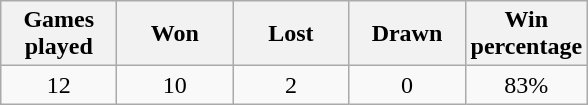<table class="wikitable" style="text-align:center">
<tr>
<th width="70">Games played</th>
<th width="70">Won</th>
<th width="70">Lost</th>
<th width="70">Drawn</th>
<th width="70">Win percentage</th>
</tr>
<tr>
<td>12</td>
<td>10</td>
<td>2</td>
<td>0</td>
<td>83%</td>
</tr>
</table>
